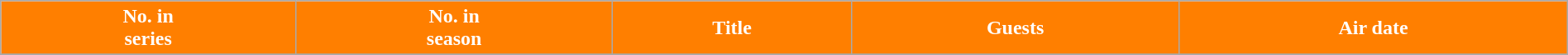<table class="wikitable plainrowheaders" style="width:100%;">
<tr style="color:white">
<th style="background: #FF7F00;">No. in<br>series</th>
<th style="background: #FF7F00;">No. in<br>season</th>
<th style="background: #FF7F00;">Title</th>
<th style="background: #FF7F00;">Guests</th>
<th style="background: #FF7F00;">Air date</th>
</tr>
<tr>
</tr>
</table>
